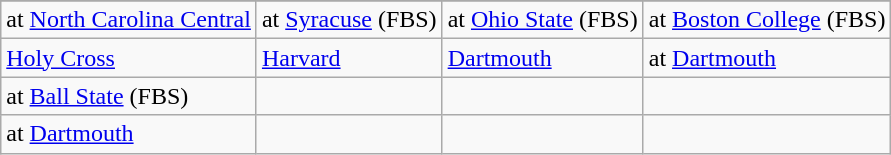<table class="wikitable">
<tr>
</tr>
<tr>
<td>at <a href='#'>North Carolina Central</a></td>
<td>at <a href='#'>Syracuse</a> (FBS)</td>
<td>at <a href='#'>Ohio State</a> (FBS)</td>
<td>at <a href='#'>Boston College</a> (FBS)</td>
</tr>
<tr>
<td><a href='#'>Holy Cross</a></td>
<td><a href='#'>Harvard</a></td>
<td><a href='#'>Dartmouth</a></td>
<td>at <a href='#'>Dartmouth</a></td>
</tr>
<tr>
<td>at <a href='#'>Ball State</a> (FBS)</td>
<td></td>
<td></td>
<td></td>
</tr>
<tr>
<td>at <a href='#'>Dartmouth</a></td>
<td></td>
<td></td>
<td></td>
</tr>
</table>
